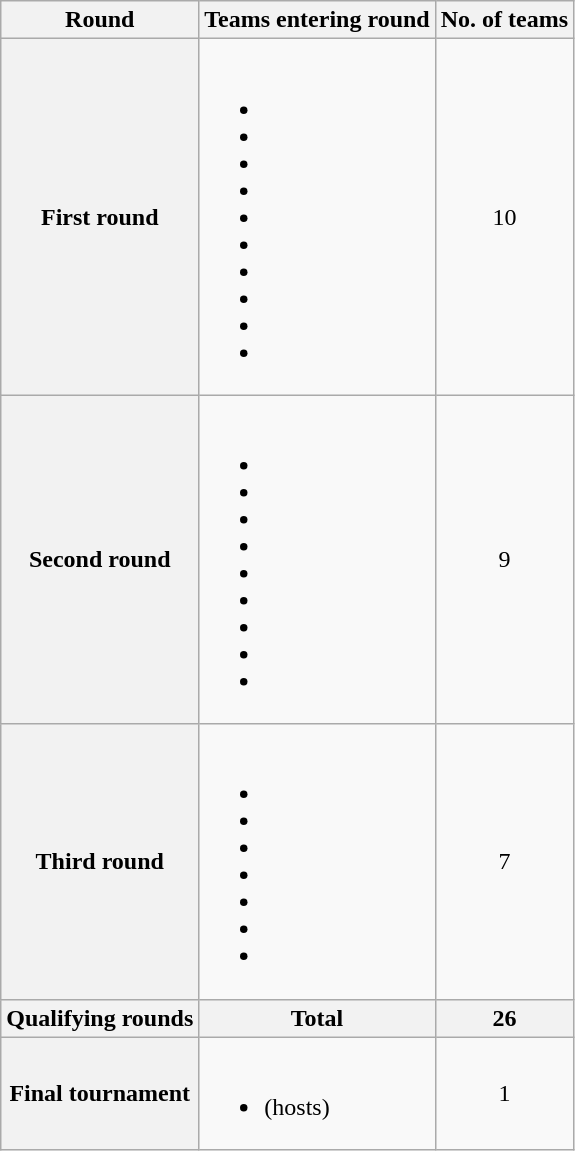<table class="wikitable">
<tr>
<th>Round</th>
<th>Teams entering round</th>
<th>No. of teams</th>
</tr>
<tr>
<th>First round</th>
<td><br><ul><li></li><li></li><li></li><li></li><li></li><li></li><li></li><li></li><li></li><li></li></ul></td>
<td align=center>10</td>
</tr>
<tr>
<th>Second round</th>
<td><br><ul><li></li><li></li><li></li><li></li><li></li><li></li><li></li><li></li><li></li></ul></td>
<td align=center>9</td>
</tr>
<tr>
<th>Third round</th>
<td><br><ul><li></li><li></li><li></li><li></li><li></li><li></li><li></li></ul></td>
<td align=center>7</td>
</tr>
<tr>
<th>Qualifying rounds</th>
<th>Total</th>
<th>26</th>
</tr>
<tr>
<th>Final tournament</th>
<td><br><ul><li> (hosts)</li></ul></td>
<td align=center>1</td>
</tr>
</table>
